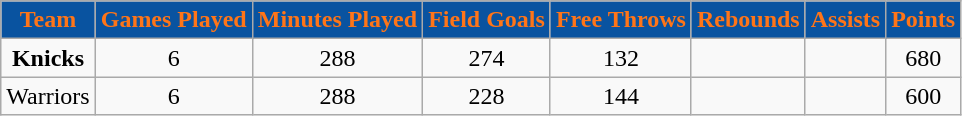<table class="wikitable">
<tr>
<th style="color:#FF7518; background:#0953a0;">Team</th>
<th style="color:#FF7518; background:#0953a0;">Games Played</th>
<th style="color:#FF7518; background:#0953a0;">Minutes Played</th>
<th style="color:#FF7518; background:#0953a0;">Field Goals</th>
<th style="color:#FF7518; background:#0953a0;">Free Throws</th>
<th style="color:#FF7518; background:#0953a0;">Rebounds</th>
<th style="color:#FF7518; background:#0953a0;">Assists</th>
<th style="color:#FF7518; background:#0953a0;">Points</th>
</tr>
<tr align="center">
<td><strong>Knicks</strong></td>
<td>6</td>
<td>288</td>
<td>274</td>
<td>132</td>
<td></td>
<td></td>
<td>680</td>
</tr>
<tr align="center">
<td>Warriors</td>
<td>6</td>
<td>288</td>
<td>228</td>
<td>144</td>
<td></td>
<td></td>
<td>600</td>
</tr>
</table>
